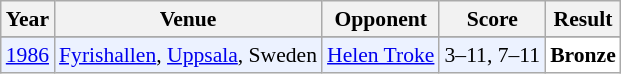<table class="sortable wikitable" style="font-size: 90%;">
<tr>
<th>Year</th>
<th>Venue</th>
<th>Opponent</th>
<th>Score</th>
<th>Result</th>
</tr>
<tr>
</tr>
<tr style="background:#ECF2FF">
<td align="center"><a href='#'>1986</a></td>
<td align="left"><a href='#'>Fyrishallen</a>, <a href='#'>Uppsala</a>, Sweden</td>
<td align="left"> <a href='#'>Helen Troke</a></td>
<td align="left">3–11, 7–11</td>
<td style="text-align:left; background:white"> <strong>Bronze</strong></td>
</tr>
</table>
